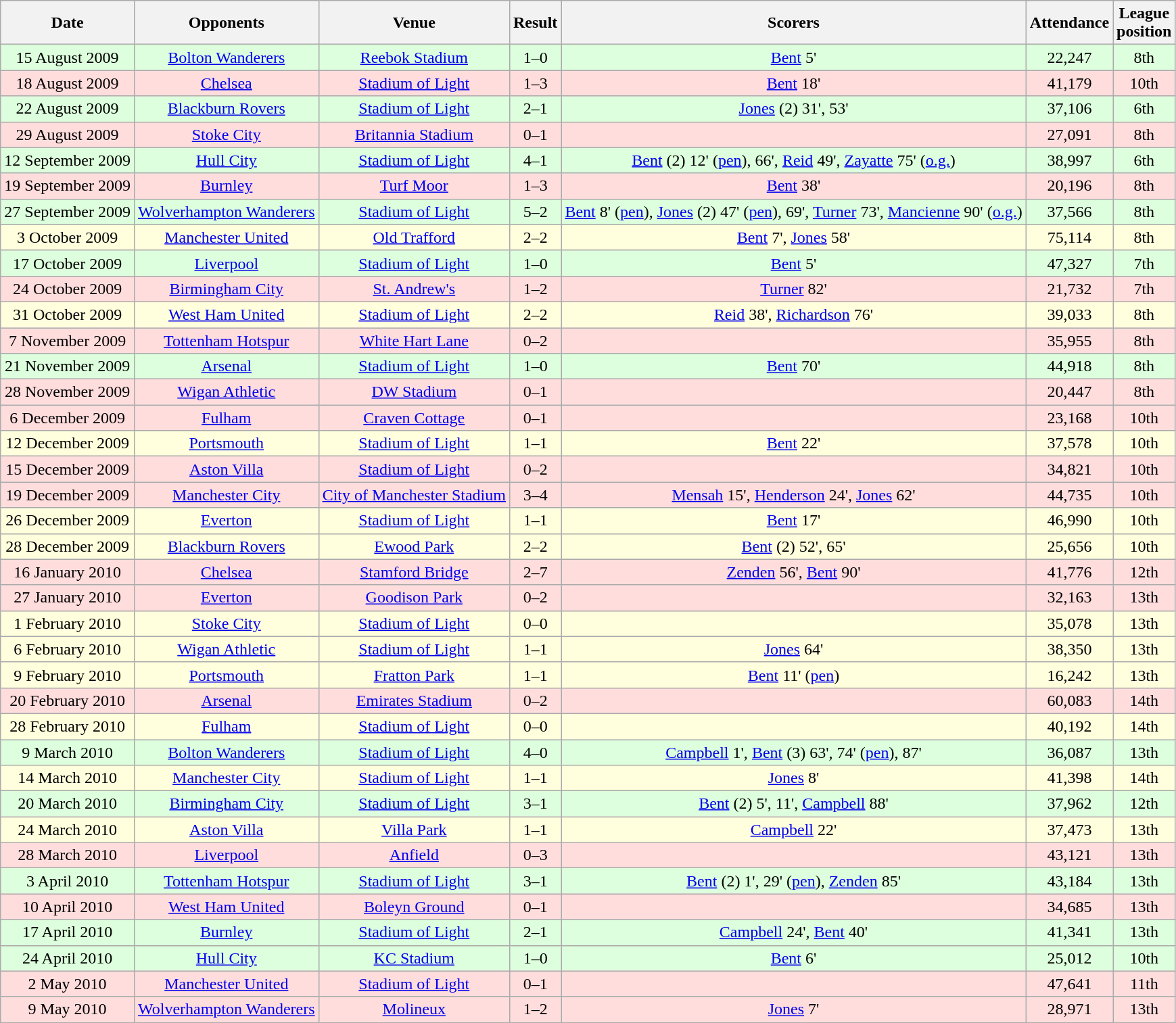<table class="wikitable" style="text-align:center">
<tr>
<th>Date</th>
<th>Opponents</th>
<th>Venue</th>
<th>Result</th>
<th>Scorers</th>
<th>Attendance</th>
<th>League<br>position</th>
</tr>
<tr bgcolor="#ddffdd">
<td>15 August 2009</td>
<td><a href='#'>Bolton Wanderers</a></td>
<td><a href='#'>Reebok Stadium</a></td>
<td>1–0</td>
<td><a href='#'>Bent</a> 5'</td>
<td>22,247</td>
<td>8th</td>
</tr>
<tr bgcolor="#ffdddd">
<td>18 August 2009</td>
<td><a href='#'>Chelsea</a></td>
<td><a href='#'>Stadium of Light</a></td>
<td>1–3</td>
<td><a href='#'>Bent</a> 18'</td>
<td>41,179</td>
<td>10th</td>
</tr>
<tr bgcolor="#ddffdd">
<td>22 August 2009</td>
<td><a href='#'>Blackburn Rovers</a></td>
<td><a href='#'>Stadium of Light</a></td>
<td>2–1</td>
<td><a href='#'>Jones</a> (2) 31', 53'</td>
<td>37,106</td>
<td>6th</td>
</tr>
<tr bgcolor="#ffdddd">
<td>29 August 2009</td>
<td><a href='#'>Stoke City</a></td>
<td><a href='#'>Britannia Stadium</a></td>
<td>0–1</td>
<td></td>
<td>27,091</td>
<td>8th</td>
</tr>
<tr bgcolor="#ddffdd">
<td>12 September 2009</td>
<td><a href='#'>Hull City</a></td>
<td><a href='#'>Stadium of Light</a></td>
<td>4–1</td>
<td><a href='#'>Bent</a> (2) 12' (<a href='#'>pen</a>), 66', <a href='#'>Reid</a> 49', <a href='#'>Zayatte</a> 75' (<a href='#'>o.g.</a>)</td>
<td>38,997</td>
<td>6th</td>
</tr>
<tr bgcolor="#ffdddd">
<td>19 September 2009</td>
<td><a href='#'>Burnley</a></td>
<td><a href='#'>Turf Moor</a></td>
<td>1–3</td>
<td><a href='#'>Bent</a> 38'</td>
<td>20,196</td>
<td>8th</td>
</tr>
<tr bgcolor="#ddffdd">
<td>27 September 2009</td>
<td><a href='#'>Wolverhampton Wanderers</a></td>
<td><a href='#'>Stadium of Light</a></td>
<td>5–2</td>
<td><a href='#'>Bent</a> 8' (<a href='#'>pen</a>), <a href='#'>Jones</a> (2) 47' (<a href='#'>pen</a>), 69', <a href='#'>Turner</a> 73', <a href='#'>Mancienne</a> 90' (<a href='#'>o.g.</a>)</td>
<td>37,566</td>
<td>8th</td>
</tr>
<tr bgcolor=#ffffdd>
<td>3 October 2009</td>
<td><a href='#'>Manchester United</a></td>
<td><a href='#'>Old Trafford</a></td>
<td>2–2</td>
<td><a href='#'>Bent</a> 7', <a href='#'>Jones</a> 58'</td>
<td>75,114</td>
<td>8th</td>
</tr>
<tr bgcolor=#ddffdd>
<td>17 October 2009</td>
<td><a href='#'>Liverpool</a></td>
<td><a href='#'>Stadium of Light</a></td>
<td>1–0</td>
<td><a href='#'>Bent</a> 5'</td>
<td>47,327</td>
<td>7th</td>
</tr>
<tr bgcolor="#ffdddd">
<td>24 October 2009</td>
<td><a href='#'>Birmingham City</a></td>
<td><a href='#'>St. Andrew's</a></td>
<td>1–2</td>
<td><a href='#'>Turner</a> 82'</td>
<td>21,732</td>
<td>7th</td>
</tr>
<tr bgcolor="#ffffdd">
<td>31 October 2009</td>
<td><a href='#'>West Ham United</a></td>
<td><a href='#'>Stadium of Light</a></td>
<td>2–2</td>
<td><a href='#'>Reid</a> 38', <a href='#'>Richardson</a> 76'</td>
<td>39,033</td>
<td>8th</td>
</tr>
<tr bgcolor="#ffdddd">
<td>7 November 2009</td>
<td><a href='#'>Tottenham Hotspur</a></td>
<td><a href='#'>White Hart Lane</a></td>
<td>0–2</td>
<td></td>
<td>35,955</td>
<td>8th</td>
</tr>
<tr bgcolor=#ddffdd>
<td>21 November 2009</td>
<td><a href='#'>Arsenal</a></td>
<td><a href='#'>Stadium of Light</a></td>
<td>1–0</td>
<td><a href='#'>Bent</a> 70'</td>
<td>44,918</td>
<td>8th</td>
</tr>
<tr bgcolor="#ffdddd">
<td>28 November 2009</td>
<td><a href='#'>Wigan Athletic</a></td>
<td><a href='#'>DW Stadium</a></td>
<td>0–1</td>
<td></td>
<td>20,447</td>
<td>8th</td>
</tr>
<tr bgcolor="#ffdddd">
<td>6 December 2009</td>
<td><a href='#'>Fulham</a></td>
<td><a href='#'>Craven Cottage</a></td>
<td>0–1</td>
<td></td>
<td>23,168</td>
<td>10th</td>
</tr>
<tr bgcolor="#ffffdd">
<td>12 December 2009</td>
<td><a href='#'>Portsmouth</a></td>
<td><a href='#'>Stadium of Light</a></td>
<td>1–1</td>
<td><a href='#'>Bent</a> 22'</td>
<td>37,578</td>
<td>10th</td>
</tr>
<tr bgcolor="#ffdddd">
<td>15 December 2009</td>
<td><a href='#'>Aston Villa</a></td>
<td><a href='#'>Stadium of Light</a></td>
<td>0–2</td>
<td></td>
<td>34,821</td>
<td>10th</td>
</tr>
<tr bgcolor="#ffdddd">
<td>19 December 2009</td>
<td><a href='#'>Manchester City</a></td>
<td><a href='#'>City of Manchester Stadium</a></td>
<td>3–4</td>
<td><a href='#'>Mensah</a> 15', <a href='#'>Henderson</a> 24', <a href='#'>Jones</a> 62'</td>
<td>44,735</td>
<td>10th</td>
</tr>
<tr bgcolor="#ffffdd">
<td>26 December 2009</td>
<td><a href='#'>Everton</a></td>
<td><a href='#'>Stadium of Light</a></td>
<td>1–1</td>
<td><a href='#'>Bent</a> 17'</td>
<td>46,990</td>
<td>10th</td>
</tr>
<tr bgcolor="#ffffdd">
<td>28 December 2009</td>
<td><a href='#'>Blackburn Rovers</a></td>
<td><a href='#'>Ewood Park</a></td>
<td>2–2</td>
<td><a href='#'>Bent</a> (2) 52', 65'</td>
<td>25,656</td>
<td>10th</td>
</tr>
<tr bgcolor="#ffdddd">
<td>16 January 2010</td>
<td><a href='#'>Chelsea</a></td>
<td><a href='#'>Stamford Bridge</a></td>
<td>2–7</td>
<td><a href='#'>Zenden</a> 56', <a href='#'>Bent</a> 90'</td>
<td>41,776</td>
<td>12th</td>
</tr>
<tr bgcolor="#ffdddd">
<td>27 January 2010</td>
<td><a href='#'>Everton</a></td>
<td><a href='#'>Goodison Park</a></td>
<td>0–2</td>
<td></td>
<td>32,163</td>
<td>13th</td>
</tr>
<tr bgcolor="#ffffdd">
<td>1 February 2010</td>
<td><a href='#'>Stoke City</a></td>
<td><a href='#'>Stadium of Light</a></td>
<td>0–0</td>
<td></td>
<td>35,078</td>
<td>13th</td>
</tr>
<tr bgcolor="#ffffdd">
<td>6 February 2010</td>
<td><a href='#'>Wigan Athletic</a></td>
<td><a href='#'>Stadium of Light</a></td>
<td>1–1</td>
<td><a href='#'>Jones</a> 64'</td>
<td>38,350</td>
<td>13th</td>
</tr>
<tr bgcolor="#ffffdd">
<td>9 February 2010</td>
<td><a href='#'>Portsmouth</a></td>
<td><a href='#'>Fratton Park</a></td>
<td>1–1</td>
<td><a href='#'>Bent</a> 11' (<a href='#'>pen</a>)</td>
<td>16,242</td>
<td>13th</td>
</tr>
<tr bgcolor="#ffdddd">
<td>20 February 2010</td>
<td><a href='#'>Arsenal</a></td>
<td><a href='#'>Emirates Stadium</a></td>
<td>0–2</td>
<td></td>
<td>60,083</td>
<td>14th</td>
</tr>
<tr bgcolor="#ffffdd">
<td>28 February 2010</td>
<td><a href='#'>Fulham</a></td>
<td><a href='#'>Stadium of Light</a></td>
<td>0–0</td>
<td></td>
<td>40,192</td>
<td>14th</td>
</tr>
<tr bgcolor=#ddffdd>
<td>9 March 2010</td>
<td><a href='#'>Bolton Wanderers</a></td>
<td><a href='#'>Stadium of Light</a></td>
<td>4–0</td>
<td><a href='#'>Campbell</a> 1', <a href='#'>Bent</a> (3) 63', 74' (<a href='#'>pen</a>), 87'</td>
<td>36,087</td>
<td>13th</td>
</tr>
<tr bgcolor="#ffffdd">
<td>14 March 2010</td>
<td><a href='#'>Manchester City</a></td>
<td><a href='#'>Stadium of Light</a></td>
<td>1–1</td>
<td><a href='#'>Jones</a> 8'</td>
<td>41,398</td>
<td>14th</td>
</tr>
<tr bgcolor=#ddffdd>
<td>20 March 2010</td>
<td><a href='#'>Birmingham City</a></td>
<td><a href='#'>Stadium of Light</a></td>
<td>3–1</td>
<td><a href='#'>Bent</a> (2) 5', 11', <a href='#'>Campbell</a> 88'</td>
<td>37,962</td>
<td>12th</td>
</tr>
<tr bgcolor="#ffffdd">
<td>24 March 2010</td>
<td><a href='#'>Aston Villa</a></td>
<td><a href='#'>Villa Park</a></td>
<td>1–1</td>
<td><a href='#'>Campbell</a> 22'</td>
<td>37,473</td>
<td>13th</td>
</tr>
<tr bgcolor="#ffdddd">
<td>28 March 2010</td>
<td><a href='#'>Liverpool</a></td>
<td><a href='#'>Anfield</a></td>
<td>0–3</td>
<td></td>
<td>43,121</td>
<td>13th</td>
</tr>
<tr bgcolor=#ddffdd>
<td>3 April 2010</td>
<td><a href='#'>Tottenham Hotspur</a></td>
<td><a href='#'>Stadium of Light</a></td>
<td>3–1</td>
<td><a href='#'>Bent</a> (2) 1', 29' (<a href='#'>pen</a>), <a href='#'>Zenden</a> 85'</td>
<td>43,184</td>
<td>13th</td>
</tr>
<tr bgcolor="#ffdddd">
<td>10 April 2010</td>
<td><a href='#'>West Ham United</a></td>
<td><a href='#'>Boleyn Ground</a></td>
<td>0–1</td>
<td></td>
<td>34,685</td>
<td>13th</td>
</tr>
<tr bgcolor=#ddffdd>
<td>17 April 2010</td>
<td><a href='#'>Burnley</a></td>
<td><a href='#'>Stadium of Light</a></td>
<td>2–1</td>
<td><a href='#'>Campbell</a> 24', <a href='#'>Bent</a> 40'</td>
<td>41,341</td>
<td>13th</td>
</tr>
<tr bgcolor=#ddffdd>
<td>24 April 2010</td>
<td><a href='#'>Hull City</a></td>
<td><a href='#'>KC Stadium</a></td>
<td>1–0</td>
<td><a href='#'>Bent</a> 6'</td>
<td>25,012</td>
<td>10th</td>
</tr>
<tr bgcolor="#ffdddd">
<td>2 May 2010</td>
<td><a href='#'>Manchester United</a></td>
<td><a href='#'>Stadium of Light</a></td>
<td>0–1</td>
<td></td>
<td>47,641</td>
<td>11th</td>
</tr>
<tr bgcolor="#ffdddd">
<td>9 May 2010</td>
<td><a href='#'>Wolverhampton Wanderers</a></td>
<td><a href='#'>Molineux</a></td>
<td>1–2</td>
<td><a href='#'>Jones</a> 7'</td>
<td>28,971</td>
<td>13th</td>
</tr>
</table>
